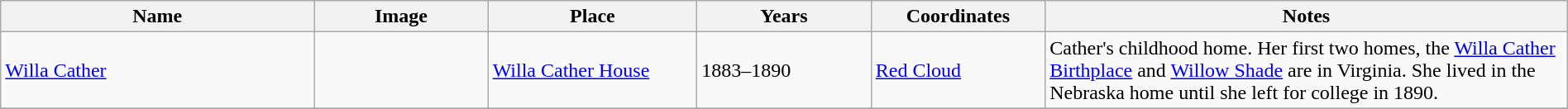<table class="wikitable sortable" style="width: 100%">
<tr>
<th width="18%">Name</th>
<th width="10%">Image</th>
<th width="12%">Place</th>
<th width="10%">Years</th>
<th width="10%">Coordinates</th>
<th width="30%">Notes</th>
</tr>
<tr>
<td><a href='#'>Willa Cather</a></td>
<td></td>
<td><a href='#'>Willa Cather House</a></td>
<td>1883–1890</td>
<td><a href='#'>Red Cloud</a> <br> </td>
<td>Cather's childhood home. Her first two homes, the <a href='#'>Willa Cather Birthplace</a> and <a href='#'>Willow Shade</a> are in Virginia. She lived in the Nebraska home until she left for college in 1890.</td>
</tr>
<tr>
</tr>
</table>
